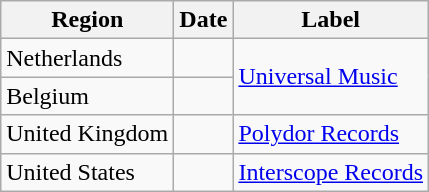<table class=wikitable>
<tr>
<th>Region</th>
<th>Date</th>
<th>Label</th>
</tr>
<tr>
<td>Netherlands</td>
<td></td>
<td rowspan="2"><a href='#'>Universal Music</a></td>
</tr>
<tr>
<td>Belgium</td>
<td></td>
</tr>
<tr>
<td>United Kingdom</td>
<td></td>
<td><a href='#'>Polydor Records</a></td>
</tr>
<tr>
<td>United States</td>
<td></td>
<td><a href='#'>Interscope Records</a></td>
</tr>
</table>
